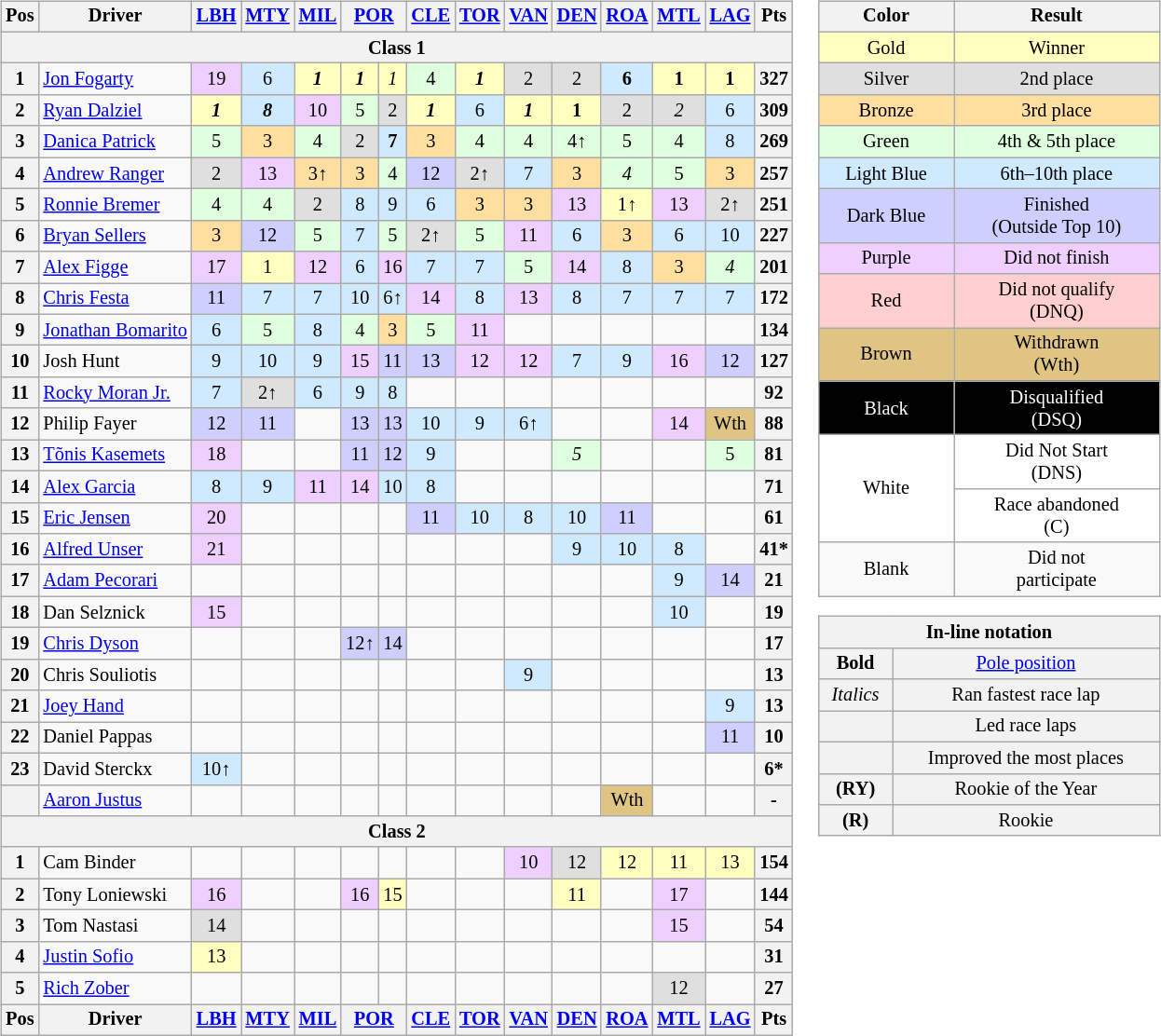<table>
<tr>
<td valign="top"><br><table class="wikitable" style="font-size: 85%; text-align:center;">
<tr valign="top">
<th valign="middle">Pos</th>
<th valign="middle">Driver</th>
<th><a href='#'>LBH</a></th>
<th><a href='#'>MTY</a></th>
<th><a href='#'>MIL</a></th>
<th colspan="2"><a href='#'>POR</a></th>
<th><a href='#'>CLE</a></th>
<th><a href='#'>TOR</a></th>
<th><a href='#'>VAN</a></th>
<th><a href='#'>DEN</a></th>
<th><a href='#'>ROA</a></th>
<th><a href='#'>MTL</a></th>
<th><a href='#'>LAG</a></th>
<th valign="middle">Pts</th>
</tr>
<tr>
<th colspan="15">Class 1</th>
</tr>
<tr>
<th>1</th>
<td align="left"> <a href='#'>Jon Fogarty</a></td>
<td style="background:#EFCFFF;">19</td>
<td style="background:#CFEAFF;">6</td>
<td style="background:#FFFFBF;"><strong><em>1</em></strong></td>
<td style="background:#FFFFBF;"><strong><em>1</em></strong></td>
<td style="background:#FFFFBF;"><em>1</em></td>
<td style="background:#DFFFDF;">4</td>
<td style="background:#FFFFBF;"><strong><em>1</em></strong></td>
<td style="background:#DFDFDF;">2</td>
<td style="background:#DFDFDF;">2</td>
<td style="background:#CFEAFF;"><strong>6</strong></td>
<td style="background:#FFFFBF;"><strong>1</strong></td>
<td style="background:#FFFFBF;"><strong>1</strong></td>
<th>327</th>
</tr>
<tr>
<th>2</th>
<td align="left"> <a href='#'>Ryan Dalziel</a></td>
<td style="background:#FFFFBF;"><strong><em>1</em></strong></td>
<td style="background:#CFEAFF;"><strong><em>8</em></strong></td>
<td style="background:#EFCFFF;">10</td>
<td style="background:#DFFFDF;">5</td>
<td style="background:#DFDFDF;">2</td>
<td style="background:#FFFFBF;"><strong><em>1</em></strong></td>
<td style="background:#CFEAFF;">6</td>
<td style="background:#FFFFBF;"><strong><em>1</em></strong></td>
<td style="background:#FFFFBF;"><strong>1</strong></td>
<td style="background:#DFDFDF;">2</td>
<td style="background:#DFDFDF;"><em>2</em></td>
<td style="background:#CFEAFF;">6</td>
<th>309</th>
</tr>
<tr>
<th>3</th>
<td align="left"> <a href='#'>Danica Patrick</a></td>
<td style="background:#DFFFDF;">5</td>
<td style="background:#FFDF9F;">3</td>
<td style="background:#DFFFDF;">4</td>
<td style="background:#DFDFDF;">2</td>
<td style="background:#CFEAFF;"><strong>7</strong></td>
<td style="background:#FFDF9F;">3</td>
<td style="background:#DFFFDF;">4</td>
<td style="background:#DFFFDF;">4</td>
<td style="background:#DFFFDF;">4↑</td>
<td style="background:#DFFFDF;">5</td>
<td style="background:#DFFFDF;">4</td>
<td style="background:#CFEAFF;">8</td>
<th>269</th>
</tr>
<tr>
<th>4</th>
<td align="left"> <a href='#'>Andrew Ranger</a></td>
<td style="background:#DFDFDF;">2</td>
<td style="background:#EFCFFF;">13</td>
<td style="background:#FFDF9F;">3↑</td>
<td style="background:#FFDF9F;">3</td>
<td style="background:#DFFFDF;">4</td>
<td style="background:#CFCFFF;">12</td>
<td style="background:#DFDFDF;">2↑</td>
<td style="background:#CFEAFF;">7</td>
<td style="background:#FFDF9F;">3</td>
<td style="background:#DFFFDF;"><em>4</em></td>
<td style="background:#DFFFDF;">5</td>
<td style="background:#FFDF9F;">3</td>
<th>257</th>
</tr>
<tr>
<th>5</th>
<td align="left"> <a href='#'>Ronnie Bremer</a></td>
<td style="background:#DFFFDF;">4</td>
<td style="background:#DFFFDF;">4</td>
<td style="background:#DFDFDF;">2</td>
<td style="background:#CFEAFF;">8</td>
<td style="background:#CFEAFF;">9</td>
<td style="background:#CFEAFF;">6</td>
<td style="background:#FFDF9F;">3</td>
<td style="background:#FFDF9F;">3</td>
<td style="background:#EFCFFF;">13</td>
<td style="background:#FFFFBF;">1↑</td>
<td style="background:#EFCFFF;">13</td>
<td style="background:#DFDFDF;">2↑</td>
<th>251</th>
</tr>
<tr>
<th>6</th>
<td align="left"> <a href='#'>Bryan Sellers</a></td>
<td style="background:#FFDF9F;">3</td>
<td style="background:#CFCFFF;">12</td>
<td style="background:#DFFFDF;">5</td>
<td style="background:#CFEAFF;">7</td>
<td style="background:#DFFFDF;">5</td>
<td style="background:#DFDFDF;">2↑</td>
<td style="background:#DFFFDF;">5</td>
<td style="background:#EFCFFF;">11</td>
<td style="background:#CFEAFF;">6</td>
<td style="background:#FFDF9F;">3</td>
<td style="background:#CFEAFF;">6</td>
<td style="background:#CFEAFF;">10</td>
<th>227</th>
</tr>
<tr>
<th>7</th>
<td align="left"> <a href='#'>Alex Figge</a></td>
<td style="background:#EFCFFF;">17</td>
<td style="background:#FFFFBF;">1</td>
<td style="background:#EFCFFF;">12</td>
<td style="background:#CFEAFF;">6</td>
<td style="background:#EFCFFF;">16</td>
<td style="background:#CFEAFF;">7</td>
<td style="background:#CFEAFF;">7</td>
<td style="background:#DFFFDF;">5</td>
<td style="background:#EFCFFF;">14</td>
<td style="background:#CFEAFF;">8</td>
<td style="background:#FFDF9F;">3</td>
<td style="background:#DFFFDF;"><em>4</em></td>
<th>201</th>
</tr>
<tr>
<th>8</th>
<td align="left"> <a href='#'>Chris Festa</a></td>
<td style="background:#CFCFFF;">11</td>
<td style="background:#CFEAFF;">7</td>
<td style="background:#CFEAFF;">7</td>
<td style="background:#CFEAFF;">10</td>
<td style="background:#CFEAFF;">6↑</td>
<td style="background:#EFCFFF;">14</td>
<td style="background:#CFEAFF;">8</td>
<td style="background:#EFCFFF;">13</td>
<td style="background:#CFEAFF;">8</td>
<td style="background:#CFEAFF;">7</td>
<td style="background:#CFEAFF;">7</td>
<td style="background:#CFEAFF;">7</td>
<th>172</th>
</tr>
<tr>
<th>9</th>
<td align="left"> <a href='#'>Jonathan Bomarito</a></td>
<td style="background:#CFEAFF;">6</td>
<td style="background:#DFFFDF;">5</td>
<td style="background:#CFEAFF;">8</td>
<td style="background:#DFFFDF;">4</td>
<td style="background:#FFDF9F;">3</td>
<td style="background:#DFFFDF;">5</td>
<td style="background:#EFCFFF;">11</td>
<td></td>
<td></td>
<td></td>
<td></td>
<td></td>
<th>134</th>
</tr>
<tr>
<th>10</th>
<td align="left"> Josh Hunt</td>
<td style="background:#CFEAFF;">9</td>
<td style="background:#CFEAFF;">10</td>
<td style="background:#CFEAFF;">9</td>
<td style="background:#EFCFFF;">15</td>
<td style="background:#CFCFFF;">11</td>
<td style="background:#CFCFFF;">13</td>
<td style="background:#EFCFFF;">12</td>
<td style="background:#EFCFFF;">12</td>
<td style="background:#CFEAFF;">7</td>
<td style="background:#CFEAFF;">9</td>
<td style="background:#EFCFFF;">16</td>
<td style="background:#CFCFFF;">12</td>
<th>127</th>
</tr>
<tr>
<th>11</th>
<td align="left"> <a href='#'>Rocky Moran Jr.</a></td>
<td style="background:#CFEAFF;">7</td>
<td style="background:#DFDFDF;">2↑</td>
<td style="background:#CFEAFF;">6</td>
<td style="background:#CFEAFF;">9</td>
<td style="background:#CFEAFF;">8</td>
<td></td>
<td></td>
<td></td>
<td></td>
<td></td>
<td></td>
<td></td>
<th>92</th>
</tr>
<tr>
<th>12</th>
<td align="left"> Philip Fayer</td>
<td style="background:#CFCFFF;">12</td>
<td style="background:#CFCFFF;">11</td>
<td></td>
<td style="background:#CFCFFF;">13</td>
<td style="background:#CFCFFF;">13</td>
<td style="background:#CFEAFF;">10</td>
<td style="background:#CFEAFF;">9</td>
<td style="background:#CFEAFF;">6↑</td>
<td></td>
<td></td>
<td style="background:#EFCFFF;">14</td>
<td style="background:#DFC484;" align="center">Wth</td>
<th>88</th>
</tr>
<tr>
<th>13</th>
<td align="left"> <a href='#'>Tõnis Kasemets</a></td>
<td style="background:#EFCFFF;">18</td>
<td></td>
<td></td>
<td style="background:#CFCFFF;">11</td>
<td style="background:#CFCFFF;">12</td>
<td style="background:#CFEAFF;">9</td>
<td></td>
<td></td>
<td style="background:#DFFFDF;"><em>5</em></td>
<td></td>
<td></td>
<td style="background:#DFFFDF;">5</td>
<th>81</th>
</tr>
<tr>
<th>14</th>
<td align="left"> <a href='#'>Alex Garcia</a></td>
<td style="background:#CFEAFF;">8</td>
<td style="background:#CFEAFF;">9</td>
<td style="background:#EFCFFF;">11</td>
<td style="background:#EFCFFF;">14</td>
<td style="background:#CFEAFF;">10</td>
<td style="background:#CFEAFF;">8</td>
<td></td>
<td></td>
<td></td>
<td></td>
<td></td>
<td></td>
<th>71</th>
</tr>
<tr>
<th>15</th>
<td align="left"> <a href='#'>Eric Jensen</a></td>
<td style="background:#EFCFFF;">20</td>
<td></td>
<td></td>
<td></td>
<td></td>
<td style="background:#CFCFFF;">11</td>
<td style="background:#CFEAFF;">10</td>
<td style="background:#CFEAFF;">8</td>
<td style="background:#CFEAFF;">10</td>
<td style="background:#CFCFFF;">11</td>
<td></td>
<td></td>
<th>61</th>
</tr>
<tr>
<th>16</th>
<td align="left"> <a href='#'>Alfred Unser</a></td>
<td style="background:#EFCFFF;">21</td>
<td></td>
<td></td>
<td></td>
<td></td>
<td></td>
<td></td>
<td></td>
<td style="background:#CFEAFF;">9</td>
<td style="background:#CFEAFF;">10</td>
<td style="background:#CFEAFF;">8</td>
<td></td>
<th>41*</th>
</tr>
<tr>
<th>17</th>
<td align="left"> <a href='#'>Adam Pecorari</a></td>
<td></td>
<td></td>
<td></td>
<td></td>
<td></td>
<td></td>
<td></td>
<td></td>
<td></td>
<td></td>
<td style="background:#CFEAFF;">9</td>
<td style="background:#CFCFFF;">14</td>
<th>21</th>
</tr>
<tr>
<th>18</th>
<td align="left"> Dan Selznick</td>
<td style="background:#EFCFFF;">15</td>
<td></td>
<td></td>
<td></td>
<td></td>
<td></td>
<td></td>
<td></td>
<td></td>
<td></td>
<td style="background:#CFEAFF;">10</td>
<td></td>
<th>19</th>
</tr>
<tr>
<th>19</th>
<td align="left"> <a href='#'>Chris Dyson</a></td>
<td></td>
<td></td>
<td></td>
<td style="background:#CFCFFF;">12↑</td>
<td style="background:#CFCFFF;">14</td>
<td></td>
<td></td>
<td></td>
<td></td>
<td></td>
<td></td>
<td></td>
<th>17</th>
</tr>
<tr>
<th>20</th>
<td align="left"> Chris Souliotis</td>
<td></td>
<td></td>
<td></td>
<td></td>
<td></td>
<td></td>
<td></td>
<td style="background:#CFEAFF;">9</td>
<td></td>
<td></td>
<td></td>
<td></td>
<th>13</th>
</tr>
<tr>
<th>21</th>
<td align="left"> <a href='#'>Joey Hand</a></td>
<td></td>
<td></td>
<td></td>
<td></td>
<td></td>
<td></td>
<td></td>
<td></td>
<td></td>
<td></td>
<td></td>
<td style="background:#CFEAFF;">9</td>
<th>13</th>
</tr>
<tr>
<th>22</th>
<td align="left"> Daniel Pappas</td>
<td></td>
<td></td>
<td></td>
<td></td>
<td></td>
<td></td>
<td></td>
<td></td>
<td></td>
<td></td>
<td></td>
<td style="background:#CFCFFF;">11</td>
<th>10</th>
</tr>
<tr>
<th>23</th>
<td align="left"> David Sterckx</td>
<td style="background:#CFEAFF;">10↑</td>
<td></td>
<td></td>
<td></td>
<td></td>
<td></td>
<td></td>
<td></td>
<td></td>
<td></td>
<td></td>
<td></td>
<th>6*</th>
</tr>
<tr>
<th></th>
<td align="left"> <a href='#'>Aaron Justus</a></td>
<td></td>
<td></td>
<td></td>
<td></td>
<td></td>
<td></td>
<td></td>
<td></td>
<td></td>
<td style="background:#DFC484;" align="center">Wth</td>
<td></td>
<td></td>
<th>-</th>
</tr>
<tr>
<th colspan="15">Class 2</th>
</tr>
<tr>
<th>1</th>
<td align="left"> Cam Binder</td>
<td></td>
<td></td>
<td></td>
<td></td>
<td></td>
<td></td>
<td></td>
<td style="background:#EFCFFF;">10</td>
<td style="background:#DFDFDF;">12</td>
<td style="background:#FFFFBF;">12</td>
<td style="background:#FFFFBF;">11</td>
<td style="background:#FFFFBF;">13</td>
<th>154</th>
</tr>
<tr>
<th>2</th>
<td align="left"> Tony Loniewski</td>
<td style="background:#EFCFFF;">16</td>
<td></td>
<td></td>
<td style="background:#EFCFFF;">16</td>
<td style="background:#FFFFBF;">15</td>
<td></td>
<td></td>
<td></td>
<td style="background:#FFFFBF;">11</td>
<td></td>
<td style="background:#EFCFFF;">17</td>
<td></td>
<th>144</th>
</tr>
<tr>
<th>3</th>
<td align="left"> Tom Nastasi</td>
<td style="background:#DFDFDF;">14</td>
<td></td>
<td></td>
<td></td>
<td></td>
<td></td>
<td></td>
<td></td>
<td></td>
<td></td>
<td style="background:#EFCFFF;">15</td>
<td></td>
<th>54</th>
</tr>
<tr>
<th>4</th>
<td align="left"> <a href='#'>Justin Sofio</a></td>
<td style="background:#FFFFBF;">13</td>
<td></td>
<td></td>
<td></td>
<td></td>
<td></td>
<td></td>
<td></td>
<td></td>
<td></td>
<td></td>
<td></td>
<th>31</th>
</tr>
<tr>
<th>5</th>
<td align="left"> <a href='#'>Rich Zober</a></td>
<td></td>
<td></td>
<td></td>
<td></td>
<td></td>
<td></td>
<td></td>
<td></td>
<td></td>
<td></td>
<td style="background:#DFDFDF;">12</td>
<td></td>
<th>27</th>
</tr>
<tr>
<th valign="middle">Pos</th>
<th valign="middle">Driver</th>
<th><a href='#'>LBH</a></th>
<th><a href='#'>MTY</a></th>
<th><a href='#'>MIL</a></th>
<th colspan="2"><a href='#'>POR</a></th>
<th><a href='#'>CLE</a></th>
<th><a href='#'>TOR</a></th>
<th><a href='#'>VAN</a></th>
<th><a href='#'>DEN</a></th>
<th><a href='#'>ROA</a></th>
<th><a href='#'>MTL</a></th>
<th><a href='#'>LAG</a></th>
<th valign="middle">Pts</th>
</tr>
</table>
</td>
<td valign="top"><br><table style="font-size:85%; text-align:center; width: 18em;" class="wikitable">
<tr>
<th>Color</th>
<th>Result</th>
</tr>
<tr style="background:#FFFFBF;">
<td>Gold</td>
<td>Winner</td>
</tr>
<tr style="background:#DFDFDF;">
<td>Silver</td>
<td>2nd place</td>
</tr>
<tr style="background:#FFDF9F;">
<td>Bronze</td>
<td>3rd place</td>
</tr>
<tr style="background:#DFFFDF;">
<td>Green</td>
<td>4th & 5th place</td>
</tr>
<tr style="background:#CFEAFF;">
<td>Light Blue</td>
<td>6th–10th place</td>
</tr>
<tr style="background:#CFCFFF;">
<td>Dark Blue</td>
<td>Finished<br>(Outside Top 10)</td>
</tr>
<tr style="background:#EFCFFF;">
<td>Purple</td>
<td>Did not finish</td>
</tr>
<tr style="background:#FFCFCF;">
<td>Red</td>
<td>Did not qualify<br>(DNQ)</td>
</tr>
<tr style="background:#DFC484;">
<td>Brown</td>
<td>Withdrawn<br>(Wth)</td>
</tr>
<tr style="background:#000000; color:white;">
<td>Black</td>
<td>Disqualified<br>(DSQ)</td>
</tr>
<tr style="background:#FFFFFF;">
<td rowspan=2>White</td>
<td>Did Not Start<br>(DNS)</td>
</tr>
<tr style="background:#FFFFFF;">
<td>Race abandoned<br>(C)</td>
</tr>
<tr>
<td>Blank</td>
<td>Did not<br>participate</td>
</tr>
</table>
<table style="font-size:85%; text-align:center; width: 18em;" class="wikitable">
<tr>
<td style="background:#F2F2F2;" align=center colspan=2><strong>In-line notation</strong></td>
</tr>
<tr>
<td style="background:#F2F2F2;" align=center><strong>Bold</strong></td>
<td style="background:#F2F2F2;" align=center><a href='#'>Pole position</a></td>
</tr>
<tr>
<td style="background:#F2F2F2;" align=center><em>Italics</em></td>
<td style="background:#F2F2F2;" align=center>Ran fastest race lap</td>
</tr>
<tr>
<td style="background:#F2F2F2;" align=center></td>
<td style="background:#F2F2F2;" align=center>Led race laps</td>
</tr>
<tr>
<td style="background:#F2F2F2;" align=center></td>
<td style="background:#F2F2F2;" align=center>Improved the most places</td>
</tr>
<tr>
<td style="background-color:#F2F2F2"><strong>(RY)</strong></td>
<td style="background-color:#F2F2F2">Rookie of the Year</td>
</tr>
<tr>
<td style="background-color:#F2F2F2"><strong>(R)</strong></td>
<td style="background-color:#F2F2F2">Rookie</td>
</tr>
</table>
</td>
</tr>
</table>
